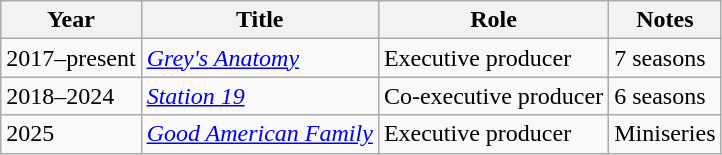<table class="wikitable">
<tr>
<th>Year</th>
<th>Title</th>
<th>Role</th>
<th class="unsortable">Notes</th>
</tr>
<tr>
<td>2017–present</td>
<td><em><a href='#'>Grey's Anatomy</a></em></td>
<td>Executive producer</td>
<td>7 seasons</td>
</tr>
<tr>
<td>2018–2024</td>
<td><em><a href='#'>Station 19</a></em></td>
<td>Co-executive producer</td>
<td>6 seasons</td>
</tr>
<tr>
<td>2025</td>
<td><em><a href='#'>Good American Family</a></em></td>
<td>Executive producer</td>
<td>Miniseries</td>
</tr>
</table>
